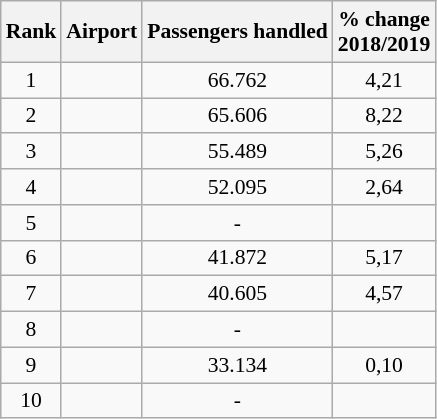<table class="wikitable sortable" style="font-size: 90%" width= align=>
<tr>
<th>Rank</th>
<th>Airport</th>
<th>Passengers handled</th>
<th>% change<br>2018/2019</th>
</tr>
<tr>
<td align=center>1</td>
<td></td>
<td align=center>66.762</td>
<td align=center> 4,21</td>
</tr>
<tr>
<td align=center>2</td>
<td></td>
<td align=center>65.606</td>
<td align=center> 8,22</td>
</tr>
<tr>
<td align=center>3</td>
<td></td>
<td align=center>55.489</td>
<td align=center> 5,26</td>
</tr>
<tr>
<td align=center>4</td>
<td></td>
<td align=center>52.095</td>
<td align=center> 2,64</td>
</tr>
<tr>
<td align=center>5</td>
<td></td>
<td align=center>-</td>
<td align=center></td>
</tr>
<tr>
<td align=center>6</td>
<td></td>
<td align=center>41.872</td>
<td align=center> 5,17</td>
</tr>
<tr>
<td align=center>7</td>
<td></td>
<td align=center>40.605</td>
<td align=center> 4,57</td>
</tr>
<tr>
<td align=center>8</td>
<td></td>
<td align=center>-</td>
<td align=center></td>
</tr>
<tr>
<td align=center>9</td>
<td></td>
<td align=center>33.134</td>
<td align=center> 0,10</td>
</tr>
<tr>
<td align=center>10</td>
<td></td>
<td align=center>-</td>
<td align=center></td>
</tr>
</table>
